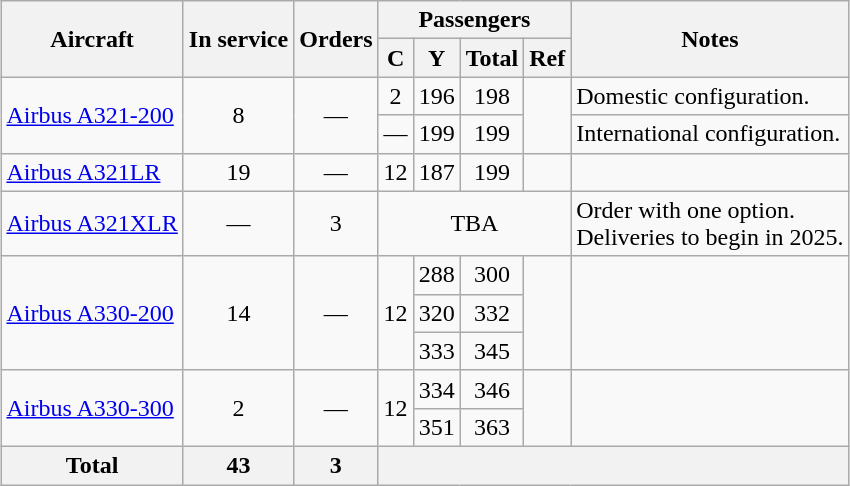<table class="wikitable" style="margin:1em auto; border-collapse:collapse;text-align:center">
<tr>
<th rowspan="2">Aircraft</th>
<th rowspan="2">In service</th>
<th rowspan="2">Orders</th>
<th colspan="4">Passengers</th>
<th rowspan="2">Notes</th>
</tr>
<tr>
<th><abbr>C</abbr></th>
<th><abbr>Y</abbr></th>
<th>Total</th>
<th>Ref</th>
</tr>
<tr>
<td rowspan="2" align="left"><a href='#'>Airbus A321-200</a></td>
<td rowspan="2">8</td>
<td rowspan="2">—</td>
<td>2</td>
<td>196</td>
<td>198</td>
<td rowspan="2"></td>
<td align="left">Domestic configuration.</td>
</tr>
<tr>
<td>—</td>
<td>199</td>
<td>199</td>
<td align="left">International configuration.</td>
</tr>
<tr>
<td align=left><a href='#'>Airbus A321LR</a></td>
<td>19</td>
<td>—</td>
<td>12</td>
<td>187</td>
<td>199</td>
<td></td>
<td align=left></td>
</tr>
<tr>
<td align=left><a href='#'>Airbus A321XLR</a></td>
<td>—</td>
<td>3</td>
<td colspan="4"><abbr>TBA</abbr></td>
<td align=left>Order with one option.<br>Deliveries to begin in 2025.</td>
</tr>
<tr>
<td rowspan="3" align=left><a href='#'>Airbus A330-200</a></td>
<td rowspan="3">14</td>
<td rowspan="3">—</td>
<td rowspan="3">12</td>
<td>288</td>
<td>300</td>
<td rowspan="3"></td>
<td rowspan="3"></td>
</tr>
<tr>
<td>320</td>
<td>332</td>
</tr>
<tr>
<td>333</td>
<td>345</td>
</tr>
<tr>
<td rowspan="2" align=left><a href='#'>Airbus A330-300</a></td>
<td rowspan="2">2</td>
<td rowspan="2">—</td>
<td rowspan="2">12</td>
<td>334</td>
<td>346</td>
<td rowspan="2"></td>
<td rowspan="2"></td>
</tr>
<tr>
<td>351</td>
<td>363</td>
</tr>
<tr>
<th>Total</th>
<th>43</th>
<th>3</th>
<th colspan="5"></th>
</tr>
</table>
